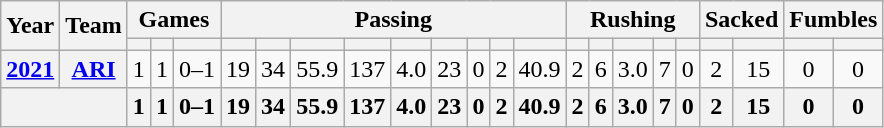<table class="wikitable" style="text-align:center;">
<tr>
<th rowspan="2">Year</th>
<th rowspan="2">Team</th>
<th colspan="3">Games</th>
<th colspan="9">Passing</th>
<th colspan="5">Rushing</th>
<th colspan="2">Sacked</th>
<th colspan="2">Fumbles</th>
</tr>
<tr>
<th></th>
<th></th>
<th></th>
<th></th>
<th></th>
<th></th>
<th></th>
<th></th>
<th></th>
<th></th>
<th></th>
<th></th>
<th></th>
<th></th>
<th></th>
<th></th>
<th></th>
<th></th>
<th></th>
<th></th>
<th></th>
</tr>
<tr>
<th><a href='#'>2021</a></th>
<th><a href='#'>ARI</a></th>
<td>1</td>
<td>1</td>
<td>0–1</td>
<td>19</td>
<td>34</td>
<td>55.9</td>
<td>137</td>
<td>4.0</td>
<td>23</td>
<td>0</td>
<td>2</td>
<td>40.9</td>
<td>2</td>
<td>6</td>
<td>3.0</td>
<td>7</td>
<td>0</td>
<td>2</td>
<td>15</td>
<td>0</td>
<td>0</td>
</tr>
<tr>
<th colspan="2"></th>
<th>1</th>
<th>1</th>
<th>0–1</th>
<th>19</th>
<th>34</th>
<th>55.9</th>
<th>137</th>
<th>4.0</th>
<th>23</th>
<th>0</th>
<th>2</th>
<th>40.9</th>
<th>2</th>
<th>6</th>
<th>3.0</th>
<th>7</th>
<th>0</th>
<th>2</th>
<th>15</th>
<th>0</th>
<th>0</th>
</tr>
</table>
